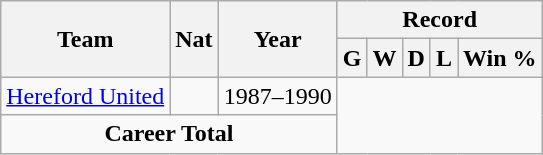<table class="wikitable" style="text-align: center">
<tr>
<th rowspan="2">Team</th>
<th rowspan="2">Nat</th>
<th rowspan="2">Year</th>
<th colspan="5">Record</th>
</tr>
<tr>
<th>G</th>
<th>W</th>
<th>D</th>
<th>L</th>
<th>Win %</th>
</tr>
<tr>
<td style="text-align:left;"><a href='#'>Hereford United</a></td>
<td></td>
<td>1987–1990<br></td>
</tr>
<tr>
<td colspan=3><strong>Career Total</strong><br></td>
</tr>
</table>
